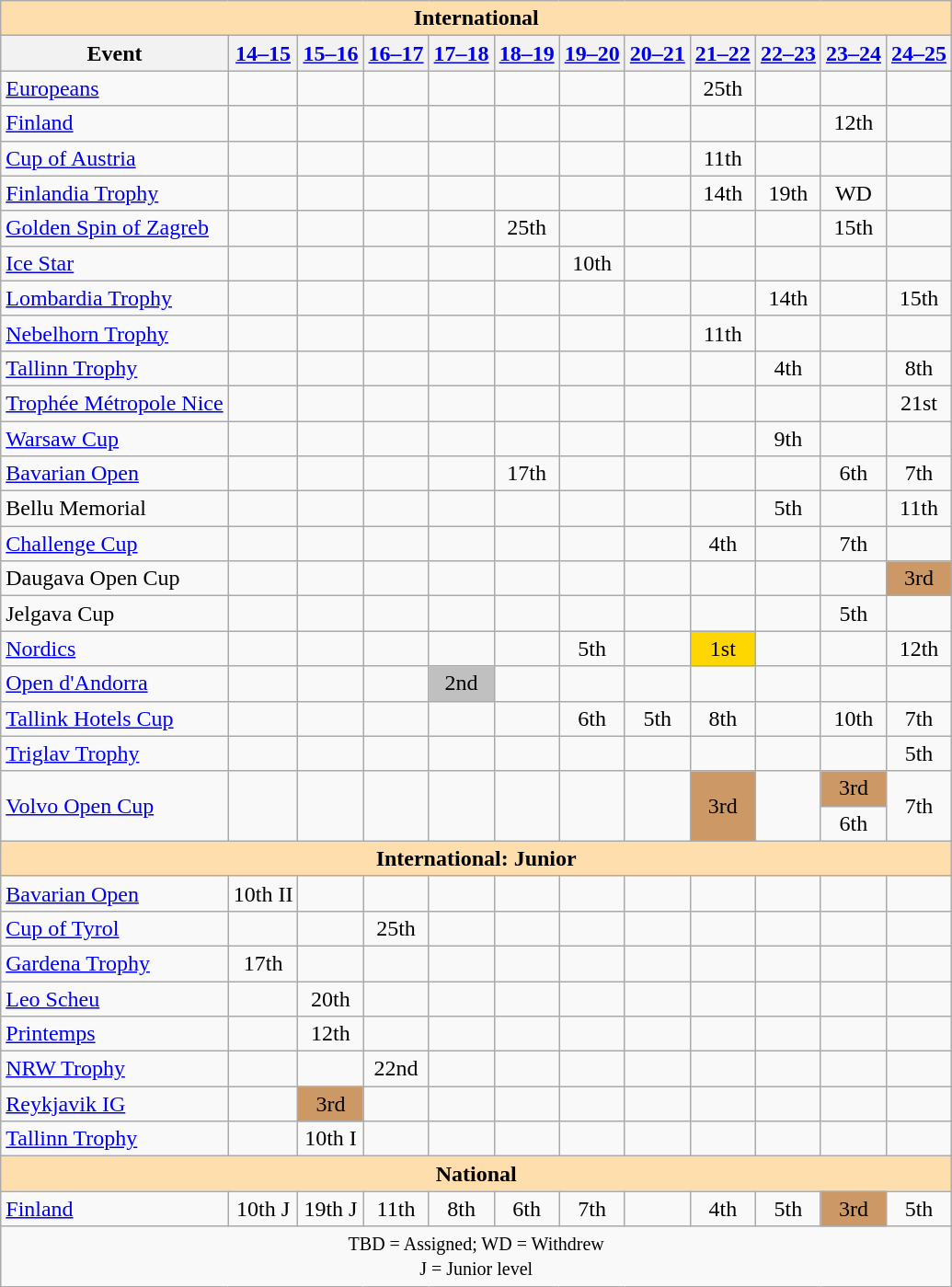<table class="wikitable" style="text-align:center">
<tr>
<th style="background-color: #ffdead; " colspan=12 align=center>International</th>
</tr>
<tr>
<th>Event</th>
<th><a href='#'>14–15</a></th>
<th><a href='#'>15–16</a></th>
<th><a href='#'>16–17</a></th>
<th><a href='#'>17–18</a></th>
<th><a href='#'>18–19</a></th>
<th><a href='#'>19–20</a></th>
<th><a href='#'>20–21</a></th>
<th><a href='#'>21–22</a></th>
<th><a href='#'>22–23</a></th>
<th><a href='#'>23–24</a></th>
<th><a href='#'>24–25</a></th>
</tr>
<tr>
<td align=left><a href='#'>Europeans</a></td>
<td></td>
<td></td>
<td></td>
<td></td>
<td></td>
<td></td>
<td></td>
<td>25th</td>
<td></td>
<td></td>
<td></td>
</tr>
<tr>
<td align=left> <a href='#'>Finland</a></td>
<td></td>
<td></td>
<td></td>
<td></td>
<td></td>
<td></td>
<td></td>
<td></td>
<td></td>
<td>12th</td>
<td></td>
</tr>
<tr>
<td align=left> <a href='#'>Cup of Austria</a></td>
<td></td>
<td></td>
<td></td>
<td></td>
<td></td>
<td></td>
<td></td>
<td>11th</td>
<td></td>
<td></td>
<td></td>
</tr>
<tr>
<td align=left> <a href='#'>Finlandia Trophy</a></td>
<td></td>
<td></td>
<td></td>
<td></td>
<td></td>
<td></td>
<td></td>
<td>14th</td>
<td>19th</td>
<td>WD</td>
<td></td>
</tr>
<tr>
<td align=left> <a href='#'>Golden Spin of Zagreb</a></td>
<td></td>
<td></td>
<td></td>
<td></td>
<td>25th</td>
<td></td>
<td></td>
<td></td>
<td></td>
<td>15th</td>
<td></td>
</tr>
<tr>
<td align=left> <a href='#'>Ice Star</a></td>
<td></td>
<td></td>
<td></td>
<td></td>
<td></td>
<td>10th</td>
<td></td>
<td></td>
<td></td>
<td></td>
<td></td>
</tr>
<tr>
<td align=left> <a href='#'>Lombardia Trophy</a></td>
<td></td>
<td></td>
<td></td>
<td></td>
<td></td>
<td></td>
<td></td>
<td></td>
<td>14th</td>
<td></td>
<td>15th</td>
</tr>
<tr>
<td align=left> <a href='#'>Nebelhorn Trophy</a></td>
<td></td>
<td></td>
<td></td>
<td></td>
<td></td>
<td></td>
<td></td>
<td>11th</td>
<td></td>
<td></td>
<td></td>
</tr>
<tr>
<td align=left> <a href='#'>Tallinn Trophy</a></td>
<td></td>
<td></td>
<td></td>
<td></td>
<td></td>
<td></td>
<td></td>
<td></td>
<td>4th</td>
<td></td>
<td>8th</td>
</tr>
<tr>
<td align=left> <a href='#'>Trophée Métropole Nice</a></td>
<td></td>
<td></td>
<td></td>
<td></td>
<td></td>
<td></td>
<td></td>
<td></td>
<td></td>
<td></td>
<td>21st</td>
</tr>
<tr>
<td align=left> <a href='#'>Warsaw Cup</a></td>
<td></td>
<td></td>
<td></td>
<td></td>
<td></td>
<td></td>
<td></td>
<td></td>
<td>9th</td>
<td></td>
<td></td>
</tr>
<tr>
<td align=left><a href='#'>Bavarian Open</a></td>
<td></td>
<td></td>
<td></td>
<td></td>
<td>17th</td>
<td></td>
<td></td>
<td></td>
<td></td>
<td>6th</td>
<td>7th</td>
</tr>
<tr>
<td align=left>Bellu Memorial</td>
<td></td>
<td></td>
<td></td>
<td></td>
<td></td>
<td></td>
<td></td>
<td></td>
<td>5th</td>
<td></td>
<td>11th</td>
</tr>
<tr>
<td align=left><a href='#'>Challenge Cup</a></td>
<td></td>
<td></td>
<td></td>
<td></td>
<td></td>
<td></td>
<td></td>
<td>4th</td>
<td></td>
<td>7th</td>
<td></td>
</tr>
<tr>
<td align=left>Daugava Open Cup</td>
<td></td>
<td></td>
<td></td>
<td></td>
<td></td>
<td></td>
<td></td>
<td></td>
<td></td>
<td></td>
<td bgcolor=cc9966>3rd</td>
</tr>
<tr>
<td align=left>Jelgava Cup</td>
<td></td>
<td></td>
<td></td>
<td></td>
<td></td>
<td></td>
<td></td>
<td></td>
<td></td>
<td>5th</td>
<td></td>
</tr>
<tr>
<td align=left><a href='#'>Nordics</a></td>
<td></td>
<td></td>
<td></td>
<td></td>
<td></td>
<td>5th</td>
<td></td>
<td bgcolor=gold>1st</td>
<td></td>
<td></td>
<td>12th</td>
</tr>
<tr>
<td align=left><a href='#'>Open d'Andorra</a></td>
<td></td>
<td></td>
<td></td>
<td bgcolor=silver>2nd</td>
<td></td>
<td></td>
<td></td>
<td></td>
<td></td>
<td></td>
<td></td>
</tr>
<tr>
<td align=left><a href='#'>Tallink Hotels Cup</a></td>
<td></td>
<td></td>
<td></td>
<td></td>
<td></td>
<td>6th</td>
<td>5th</td>
<td>8th</td>
<td></td>
<td>10th</td>
<td>7th</td>
</tr>
<tr>
<td align=left><a href='#'>Triglav Trophy</a></td>
<td></td>
<td></td>
<td></td>
<td></td>
<td></td>
<td></td>
<td></td>
<td></td>
<td></td>
<td></td>
<td>5th</td>
</tr>
<tr>
<td align=left rowspan=2><a href='#'>Volvo Open Cup</a></td>
<td rowspan=2></td>
<td rowspan=2></td>
<td rowspan=2></td>
<td rowspan=2></td>
<td rowspan=2></td>
<td rowspan=2></td>
<td rowspan=2></td>
<td rowspan=2 bgcolor=cc9966>3rd</td>
<td rowspan=2></td>
<td bgcolor=cc9966>3rd</td>
<td rowspan=2>7th</td>
</tr>
<tr>
<td>6th</td>
</tr>
<tr>
<th style="background-color: #ffdead; " colspan=12 align=center>International: Junior</th>
</tr>
<tr>
<td align=left><a href='#'>Bavarian Open</a></td>
<td>10th II</td>
<td></td>
<td></td>
<td></td>
<td></td>
<td></td>
<td></td>
<td></td>
<td></td>
<td></td>
<td></td>
</tr>
<tr>
<td align=left><a href='#'>Cup of Tyrol</a></td>
<td></td>
<td></td>
<td>25th</td>
<td></td>
<td></td>
<td></td>
<td></td>
<td></td>
<td></td>
<td></td>
<td></td>
</tr>
<tr>
<td align=left><a href='#'>Gardena Trophy</a></td>
<td>17th</td>
<td></td>
<td></td>
<td></td>
<td></td>
<td></td>
<td></td>
<td></td>
<td></td>
<td></td>
<td></td>
</tr>
<tr>
<td align=left><a href='#'>Leo Scheu</a></td>
<td></td>
<td>20th</td>
<td></td>
<td></td>
<td></td>
<td></td>
<td></td>
<td></td>
<td></td>
<td></td>
<td></td>
</tr>
<tr>
<td align=left><a href='#'>Printemps</a></td>
<td></td>
<td>12th</td>
<td></td>
<td></td>
<td></td>
<td></td>
<td></td>
<td></td>
<td></td>
<td></td>
<td></td>
</tr>
<tr>
<td align=left><a href='#'>NRW Trophy</a></td>
<td></td>
<td></td>
<td>22nd</td>
<td></td>
<td></td>
<td></td>
<td></td>
<td></td>
<td></td>
<td></td>
<td></td>
</tr>
<tr>
<td align=left><a href='#'>Reykjavik IG</a></td>
<td></td>
<td bgcolor=cc9966>3rd</td>
<td></td>
<td></td>
<td></td>
<td></td>
<td></td>
<td></td>
<td></td>
<td></td>
<td></td>
</tr>
<tr>
<td align=left><a href='#'>Tallinn Trophy</a></td>
<td></td>
<td>10th I</td>
<td></td>
<td></td>
<td></td>
<td></td>
<td></td>
<td></td>
<td></td>
<td></td>
<td></td>
</tr>
<tr>
<th style="background-color: #ffdead; " colspan=12 align=center>National</th>
</tr>
<tr>
<td align=left><a href='#'>Finland</a></td>
<td>10th J</td>
<td>19th J</td>
<td>11th</td>
<td>8th</td>
<td>6th</td>
<td>7th</td>
<td></td>
<td>4th</td>
<td>5th</td>
<td bgcolor=cc9966>3rd</td>
<td>5th</td>
</tr>
<tr>
<td colspan=12 align=center><small> TBD = Assigned; WD = Withdrew <br> J = Junior level </small></td>
</tr>
</table>
